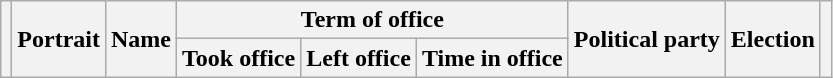<table class="wikitable" style="text-align:center;">
<tr>
<th rowspan=2></th>
<th rowspan=2>Portrait</th>
<th rowspan=2>Name<br></th>
<th colspan=3>Term of office</th>
<th rowspan=2>Political party<br></th>
<th rowspan=2>Election</th>
<th rowspan=2></th>
</tr>
<tr>
<th>Took office</th>
<th>Left office</th>
<th>Time in office<br>






















































</th>
</tr>
</table>
